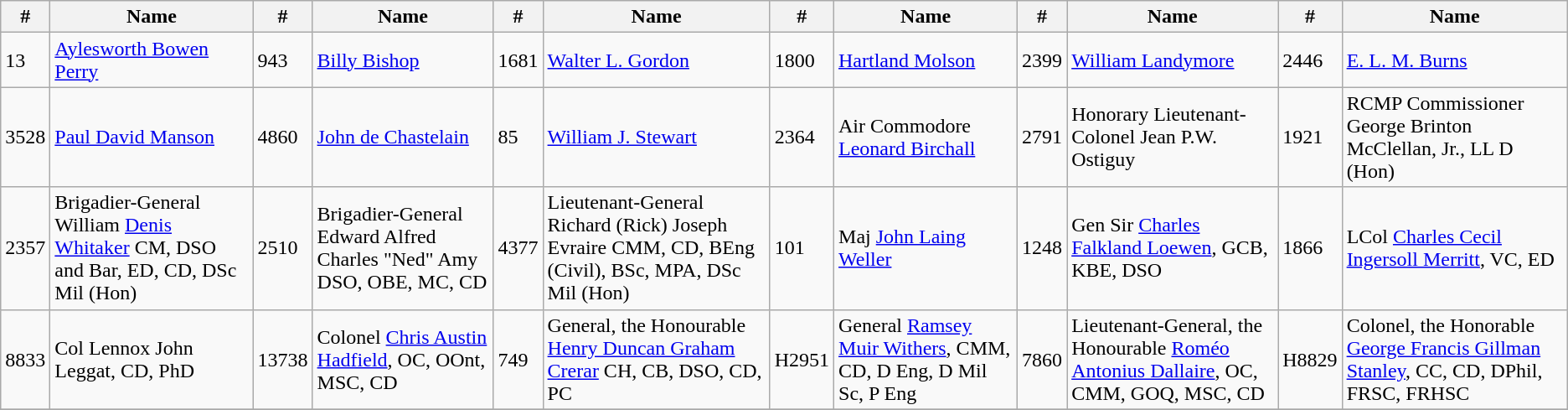<table class="wikitable">
<tr>
<th>#</th>
<th>Name</th>
<th>#</th>
<th>Name</th>
<th>#</th>
<th>Name</th>
<th>#</th>
<th>Name</th>
<th>#</th>
<th>Name</th>
<th>#</th>
<th>Name</th>
</tr>
<tr>
<td>13</td>
<td><a href='#'>Aylesworth Bowen Perry</a></td>
<td>943</td>
<td><a href='#'>Billy Bishop</a></td>
<td>1681</td>
<td><a href='#'>Walter L. Gordon</a></td>
<td>1800</td>
<td><a href='#'>Hartland Molson</a></td>
<td>2399</td>
<td><a href='#'>William Landymore</a></td>
<td>2446</td>
<td><a href='#'>E. L. M. Burns</a></td>
</tr>
<tr>
<td>3528</td>
<td><a href='#'>Paul David Manson</a></td>
<td>4860</td>
<td><a href='#'>John de Chastelain</a></td>
<td>85</td>
<td><a href='#'>William J. Stewart</a></td>
<td>2364</td>
<td>Air Commodore <a href='#'>Leonard Birchall</a></td>
<td>2791</td>
<td>Honorary Lieutenant-Colonel Jean P.W. Ostiguy</td>
<td>1921</td>
<td>RCMP Commissioner George Brinton McClellan, Jr., LL D (Hon)</td>
</tr>
<tr>
<td>2357</td>
<td>Brigadier-General William <a href='#'>Denis Whitaker</a> CM, DSO and Bar, ED, CD, DSc Mil (Hon)</td>
<td>2510</td>
<td>Brigadier-General Edward Alfred Charles "Ned" Amy DSO, OBE, MC, CD</td>
<td>4377</td>
<td>Lieutenant-General Richard (Rick) Joseph Evraire CMM, CD, BEng (Civil), BSc, MPA, DSc Mil (Hon)</td>
<td>101</td>
<td>Maj <a href='#'>John Laing Weller</a></td>
<td>1248</td>
<td>Gen Sir <a href='#'>Charles Falkland Loewen</a>, GCB, KBE, DSO</td>
<td>1866</td>
<td>LCol <a href='#'>Charles Cecil Ingersoll Merritt</a>, VC, ED</td>
</tr>
<tr>
<td>8833</td>
<td>Col Lennox John Leggat, CD, PhD</td>
<td>13738</td>
<td>Colonel <a href='#'>Chris Austin Hadfield</a>, OC, OOnt, MSC, CD</td>
<td>749</td>
<td>General, the Honourable <a href='#'>Henry Duncan Graham Crerar</a> CH, CB, DSO, CD, PC</td>
<td>H2951</td>
<td>General <a href='#'>Ramsey Muir Withers</a>, CMM, CD, D Eng, D Mil Sc, P Eng</td>
<td>7860</td>
<td>Lieutenant-General, the Honourable <a href='#'>Roméo Antonius Dallaire</a>, OC, CMM, GOQ, MSC, CD</td>
<td>H8829</td>
<td>Colonel, the Honorable <a href='#'>George Francis Gillman Stanley</a>, CC, CD, DPhil, FRSC, FRHSC</td>
</tr>
<tr>
</tr>
</table>
